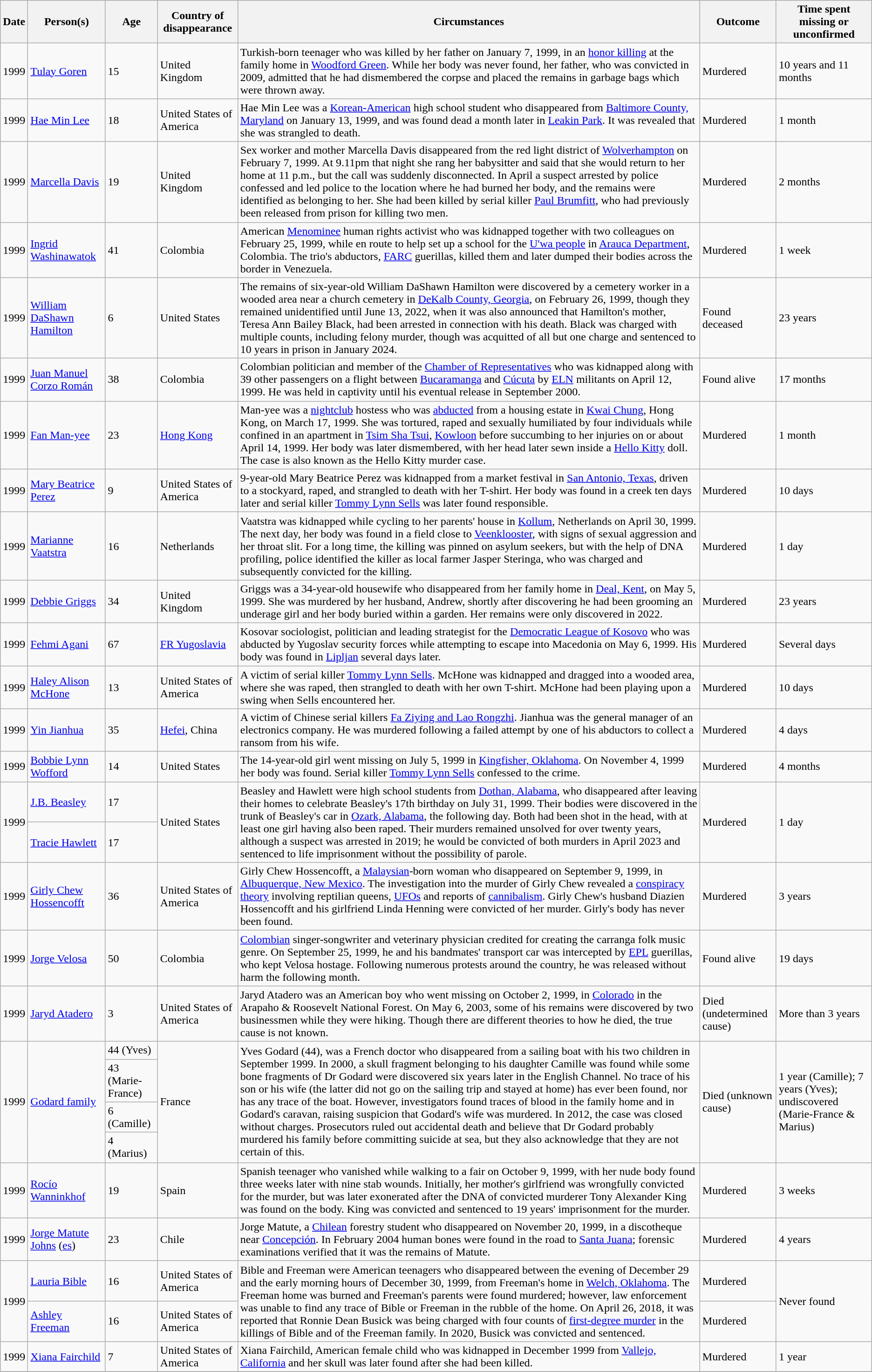<table class="wikitable sortable zebra">
<tr>
<th data-sort-type="isoDate">Date</th>
<th data-sort-type="text">Person(s)</th>
<th data-sort-type="text">Age</th>
<th>Country of disappearance</th>
<th class="unsortable">Circumstances</th>
<th data-sort-type="text">Outcome</th>
<th data-sort-type="value">Time spent missing or unconfirmed</th>
</tr>
<tr>
<td>1999</td>
<td><a href='#'>Tulay Goren</a></td>
<td data-sort-value="015">15</td>
<td>United Kingdom</td>
<td>Turkish-born teenager who was killed by her father on January 7, 1999, in an <a href='#'>honor killing</a> at the family home in <a href='#'>Woodford Green</a>. While her body was never found, her father, who was convicted in 2009, admitted that he had dismembered the corpse and placed the remains in garbage bags which were thrown away.</td>
<td>Murdered</td>
<td>10 years and 11 months</td>
</tr>
<tr>
<td>1999</td>
<td><a href='#'>Hae Min Lee</a></td>
<td data-sort-value="018">18</td>
<td>United States of America</td>
<td>Hae Min Lee was a <a href='#'>Korean-American</a> high school student who disappeared from <a href='#'>Baltimore County, Maryland</a> on January 13, 1999, and was found dead a month later in <a href='#'>Leakin Park</a>. It was revealed that she was strangled to death.</td>
<td>Murdered</td>
<td>1 month</td>
</tr>
<tr>
<td>1999</td>
<td><a href='#'>Marcella Davis</a></td>
<td data-sort-value="019">19</td>
<td>United Kingdom</td>
<td>Sex worker and mother Marcella Davis disappeared from the red light district of <a href='#'>Wolverhampton</a> on February 7, 1999. At 9.11pm that night she rang her babysitter and said that she would return to her home at 11 p.m., but the call was suddenly disconnected. In April a suspect arrested by police confessed and led police to the location where he had burned her body, and the remains were identified as belonging to her. She had been killed by serial killer <a href='#'>Paul Brumfitt</a>, who had previously been released from prison for killing two men.</td>
<td>Murdered</td>
<td>2 months</td>
</tr>
<tr>
<td>1999</td>
<td><a href='#'>Ingrid Washinawatok</a></td>
<td data-sort-value="041">41</td>
<td>Colombia</td>
<td>American <a href='#'>Menominee</a> human rights activist who was kidnapped together with two colleagues on February 25, 1999, while en route to help set up a school for the <a href='#'>U'wa people</a> in <a href='#'>Arauca Department</a>, Colombia. The trio's abductors, <a href='#'>FARC</a> guerillas, killed them and later dumped their bodies across the border in Venezuela.</td>
<td>Murdered</td>
<td>1 week</td>
</tr>
<tr>
<td data-sort-value="1999-02-26">1999</td>
<td><a href='#'>William DaShawn Hamilton</a></td>
<td data-sort-value="006">6</td>
<td>United States</td>
<td>The remains of six-year-old William DaShawn Hamilton were discovered by a cemetery worker in a wooded area near a church cemetery in <a href='#'>DeKalb County, Georgia</a>, on February 26, 1999, though they remained unidentified until June 13, 2022, when it was also announced that Hamilton's mother, Teresa Ann Bailey Black, had been arrested in connection with his death. Black was charged with multiple counts, including felony murder, though was acquitted of all but one charge and sentenced to 10 years in prison in January 2024.</td>
<td>Found deceased</td>
<td data-sort-value="8508">23 years</td>
</tr>
<tr>
<td>1999</td>
<td><a href='#'>Juan Manuel Corzo Román</a></td>
<td data-sort-value="038">38</td>
<td>Colombia</td>
<td>Colombian politician and member of the <a href='#'>Chamber of Representatives</a> who was kidnapped along with 39 other passengers on a flight between <a href='#'>Bucaramanga</a> and <a href='#'>Cúcuta</a> by <a href='#'>ELN</a> militants on April 12, 1999. He was held in captivity until his eventual release in September 2000.</td>
<td>Found alive</td>
<td>17 months</td>
</tr>
<tr>
<td>1999</td>
<td><a href='#'>Fan Man-yee</a></td>
<td data-sort-value="023">23</td>
<td><a href='#'>Hong Kong</a></td>
<td>Man-yee was a <a href='#'>nightclub</a> hostess who was <a href='#'>abducted</a> from a housing estate in <a href='#'>Kwai Chung</a>, Hong Kong, on March 17, 1999. She was tortured, raped and sexually humiliated by four individuals while confined in an apartment in <a href='#'>Tsim Sha Tsui</a>, <a href='#'>Kowloon</a> before succumbing to her injuries on or about April 14, 1999. Her body was later dismembered, with her head later sewn inside a <a href='#'>Hello Kitty</a> doll. The case is also known as the Hello Kitty murder case.</td>
<td>Murdered</td>
<td>1 month</td>
</tr>
<tr>
<td>1999</td>
<td><a href='#'>Mary Beatrice Perez</a></td>
<td>9</td>
<td>United States of America</td>
<td>9-year-old Mary Beatrice Perez was kidnapped from a market festival in <a href='#'>San Antonio, Texas</a>, driven to a stockyard, raped, and strangled to death with her T-shirt. Her body was found in a creek ten days later and serial killer <a href='#'>Tommy Lynn Sells</a> was later found responsible.</td>
<td>Murdered</td>
<td>10 days</td>
</tr>
<tr>
<td>1999</td>
<td><a href='#'>Marianne Vaatstra</a></td>
<td data-sort-value="016">16</td>
<td>Netherlands</td>
<td>Vaatstra was kidnapped while cycling to her parents' house in <a href='#'>Kollum</a>, Netherlands on April 30, 1999. The next day, her body was found in a field close to <a href='#'>Veenklooster</a>, with signs of sexual aggression and her throat slit. For a long time, the killing was pinned on asylum seekers, but with the help of DNA profiling, police identified the killer as local farmer Jasper Steringa, who was charged and subsequently convicted for the killing.</td>
<td>Murdered</td>
<td>1 day</td>
</tr>
<tr>
<td data-sort-value="1999-05-05">1999</td>
<td><a href='#'>Debbie Griggs</a></td>
<td data-sort-value="034">34</td>
<td>United Kingdom</td>
<td>Griggs was a 34-year-old housewife who disappeared from her family home in <a href='#'>Deal, Kent</a>, on May 5, 1999. She was murdered by her husband, Andrew, shortly after discovering he had been grooming an underage girl and her body buried within a garden. Her remains were only discovered in 2022.</td>
<td>Murdered</td>
<td>23 years</td>
</tr>
<tr>
<td>1999</td>
<td><a href='#'>Fehmi Agani</a></td>
<td data-sort-value="067">67</td>
<td><a href='#'>FR Yugoslavia</a></td>
<td>Kosovar sociologist, politician and leading strategist for the <a href='#'>Democratic League of Kosovo</a> who was abducted by Yugoslav security forces while attempting to escape into Macedonia on May 6, 1999. His body was found in <a href='#'>Lipljan</a> several days later.</td>
<td>Murdered</td>
<td>Several days</td>
</tr>
<tr>
<td data-sort-value="1999-05-235">1999</td>
<td><a href='#'>Haley Alison McHone</a></td>
<td data-sort-value="013">13</td>
<td>United States of America</td>
<td>A victim of serial killer <a href='#'>Tommy Lynn Sells</a>. McHone was kidnapped and dragged into a wooded area, where she was raped, then strangled to death with her own T-shirt. McHone had been playing upon a swing when Sells encountered her.</td>
<td>Murdered</td>
<td>10 days</td>
</tr>
<tr>
<td data-sort-value="1999-07-23">1999</td>
<td><a href='#'>Yin Jianhua</a></td>
<td data-sort-value="035">35</td>
<td><a href='#'>Hefei</a>, China</td>
<td>A victim of Chinese serial killers <a href='#'>Fa Ziying and Lao Rongzhi</a>. Jianhua was the general manager of an electronics company. He was murdered following a failed attempt by one of his abductors to collect a ransom from his wife.</td>
<td>Murdered</td>
<td>4 days</td>
</tr>
<tr>
<td>1999</td>
<td><a href='#'>Bobbie Lynn Wofford</a></td>
<td>14</td>
<td>United States</td>
<td>The 14-year-old girl went missing on July 5, 1999 in <a href='#'>Kingfisher, Oklahoma</a>. On November 4, 1999 her body was found. Serial killer <a href='#'>Tommy Lynn Sells</a> confessed to the crime.</td>
<td>Murdered</td>
<td>4 months</td>
</tr>
<tr>
<td rowspan="2" data-sort-value="1999-07-31">1999</td>
<td><a href='#'>J.B. Beasley</a></td>
<td>17</td>
<td rowspan="2">United States</td>
<td rowspan="2">Beasley and Hawlett were high school students from <a href='#'>Dothan, Alabama</a>, who disappeared after leaving their homes to celebrate Beasley's 17th birthday on July 31, 1999. Their bodies were discovered in the trunk of Beasley's car in <a href='#'>Ozark, Alabama</a>, the following day. Both had been shot in the head, with at least one girl having also been raped. Their murders remained unsolved for over twenty years, although a suspect was arrested in 2019; he would be convicted of both murders in April 2023 and sentenced to life imprisonment without the possibility of parole.</td>
<td rowspan="2">Murdered</td>
<td rowspan="2">1 day</td>
</tr>
<tr>
<td><a href='#'>Tracie Hawlett</a></td>
<td>17</td>
</tr>
<tr>
<td data-sort-value="1999-09-09">1999</td>
<td><a href='#'>Girly Chew Hossencofft</a></td>
<td data-sort-value="036">36</td>
<td>United States of America</td>
<td>Girly Chew Hossencofft, a <a href='#'>Malaysian</a>-born woman who disappeared on September 9, 1999, in <a href='#'>Albuquerque, New Mexico</a>. The investigation into the murder of Girly Chew revealed a <a href='#'>conspiracy theory</a> involving reptilian queens, <a href='#'>UFOs</a> and reports of <a href='#'>cannibalism</a>. Girly Chew's husband Diazien Hossencofft and his girlfriend Linda Henning were convicted of her murder. Girly's body has never been found.</td>
<td>Murdered</td>
<td>3 years</td>
</tr>
<tr>
<td>1999</td>
<td><a href='#'>Jorge Velosa</a></td>
<td data-sort-value="050">50</td>
<td>Colombia</td>
<td><a href='#'>Colombian</a> singer-songwriter and veterinary physician credited for creating the carranga folk music genre. On September 25, 1999, he and his bandmates' transport car was intercepted by <a href='#'>EPL</a> guerillas, who kept Velosa hostage. Following numerous protests around the country, he was released without harm the following month.</td>
<td>Found alive</td>
<td>19 days</td>
</tr>
<tr>
<td>1999</td>
<td><a href='#'>Jaryd Atadero</a></td>
<td data-sort-value="003">3</td>
<td>United States of America</td>
<td>Jaryd Atadero was an American boy who went missing on October 2, 1999, in <a href='#'>Colorado</a> in the Arapaho & Roosevelt National Forest. On May 6, 2003, some of his remains were discovered by two businessmen while they were hiking. Though there are different theories to how he died, the true cause is not known.</td>
<td>Died (undetermined cause)</td>
<td>More than 3 years</td>
</tr>
<tr>
<td rowspan=4>1999</td>
<td rowspan=4><a href='#'>Godard family</a></td>
<td data-sort-value="044">44 (Yves)</td>
<td rowspan=4>France</td>
<td rowspan=4>Yves Godard (44), was a French doctor who disappeared from a sailing boat with his two children in September 1999. In 2000, a skull fragment belonging to his daughter Camille was found while some bone fragments of Dr Godard were discovered six years later in the English Channel. No trace of his son or his wife (the latter did not go on the sailing trip and stayed at home) has ever been found, nor has any trace of the boat. However, investigators found traces of blood in the family home and in Godard's caravan, raising suspicion that Godard's wife was murdered. In 2012, the case was closed without charges. Prosecutors ruled out accidental death and believe that Dr Godard probably murdered his family before committing suicide at sea, but they also acknowledge that they are not certain of this.</td>
<td rowspan=4>Died (unknown cause)</td>
<td rowspan=4>1 year (Camille); 7 years (Yves); undiscovered (Marie-France & Marius)</td>
</tr>
<tr>
<td data-sort-value="043">43 (Marie-France)</td>
</tr>
<tr>
<td data-sort-value="006">6 (Camille)</td>
</tr>
<tr>
<td data-sort-value="004">4 (Marius)</td>
</tr>
<tr>
<td>1999</td>
<td><a href='#'>Rocío Wanninkhof</a></td>
<td data-sort-value="019">19</td>
<td>Spain</td>
<td>Spanish teenager who vanished while walking to a fair on October 9, 1999, with her nude body found three weeks later with nine stab wounds. Initially, her mother's girlfriend was wrongfully convicted for the murder, but was later exonerated after the DNA of convicted murderer Tony Alexander King was found on the body. King was convicted and sentenced to 19 years' imprisonment for the murder.</td>
<td>Murdered</td>
<td>3 weeks</td>
</tr>
<tr>
<td data-sort-value="1999-11-20">1999</td>
<td><a href='#'>Jorge Matute Johns</a> (<a href='#'>es</a>)</td>
<td data-sort-value="023">23</td>
<td>Chile</td>
<td>Jorge Matute, a <a href='#'>Chilean</a> forestry student who disappeared on November 20, 1999, in a discotheque near <a href='#'>Concepción</a>. In February 2004 human bones were found in the road to <a href='#'>Santa Juana</a>; forensic examinations verified that it was the remains of Matute.</td>
<td>Murdered</td>
<td>4 years</td>
</tr>
<tr>
<td rowspan="2">1999</td>
<td><a href='#'>Lauria Bible</a></td>
<td data-sort-value="016">16</td>
<td>United States of America</td>
<td rowspan="2">Bible and Freeman were American teenagers who disappeared between the evening of December 29 and the early morning hours of December 30, 1999, from Freeman's home in <a href='#'>Welch, Oklahoma</a>. The Freeman home was burned and Freeman's parents were found murdered; however, law enforcement was unable to find any trace of Bible or Freeman in the rubble of the home. On April 26, 2018, it was reported that Ronnie Dean Busick was being charged with four counts of <a href='#'>first-degree murder</a> in the killings of Bible and of the Freeman family. In 2020, Busick was convicted and sentenced.</td>
<td>Murdered</td>
<td rowspan="2">Never found</td>
</tr>
<tr>
<td><a href='#'>Ashley Freeman</a></td>
<td data-sort-value="016">16</td>
<td>United States of America</td>
<td>Murdered</td>
</tr>
<tr>
<td data-sort-value="1999-11-20">1999</td>
<td><a href='#'>Xiana Fairchild</a></td>
<td>7</td>
<td>United States of America</td>
<td>Xiana Fairchild, American female child who was kidnapped in December 1999 from <a href='#'>Vallejo, California</a> and her skull was later found after she had been killed.</td>
<td>Murdered</td>
<td>1 year</td>
</tr>
<tr>
</tr>
</table>
